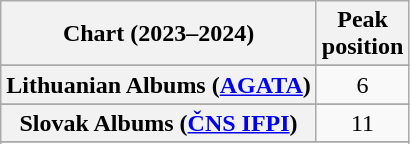<table class="wikitable sortable plainrowheaders" style="text-align:center">
<tr>
<th scope="col">Chart (2023–2024)</th>
<th scope="col">Peak<br>position</th>
</tr>
<tr>
</tr>
<tr>
</tr>
<tr>
</tr>
<tr>
</tr>
<tr>
</tr>
<tr>
</tr>
<tr>
</tr>
<tr>
</tr>
<tr>
</tr>
<tr>
</tr>
<tr>
</tr>
<tr>
</tr>
<tr>
</tr>
<tr>
<th scope="row">Lithuanian Albums (<a href='#'>AGATA</a>)</th>
<td>6</td>
</tr>
<tr>
</tr>
<tr>
</tr>
<tr>
</tr>
<tr>
</tr>
<tr>
<th scope="row">Slovak Albums (<a href='#'>ČNS IFPI</a>)</th>
<td>11</td>
</tr>
<tr>
</tr>
<tr>
</tr>
<tr>
</tr>
<tr>
</tr>
<tr>
</tr>
<tr>
</tr>
<tr>
</tr>
</table>
